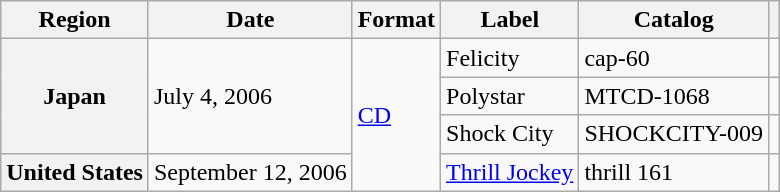<table class="wikitable plainrowheaders">
<tr>
<th scope="col">Region</th>
<th scope="col">Date</th>
<th scope="col">Format</th>
<th scope="col">Label</th>
<th scope="col">Catalog </th>
<th scope="col"></th>
</tr>
<tr>
<th scope="row" rowspan="3">Japan</th>
<td rowspan="3">July 4, 2006</td>
<td rowspan="4"><a href='#'>CD</a></td>
<td>Felicity</td>
<td>cap-60</td>
<td style="text-align:center;"></td>
</tr>
<tr>
<td>Polystar</td>
<td>MTCD-1068</td>
<td style="text-align:center;"></td>
</tr>
<tr>
<td>Shock City</td>
<td>SHOCKCITY-009</td>
<td style="text-align:center;"></td>
</tr>
<tr>
<th scope="row">United States</th>
<td>September 12, 2006</td>
<td><a href='#'>Thrill Jockey</a></td>
<td>thrill 161</td>
<td style="text-align:center;"></td>
</tr>
</table>
